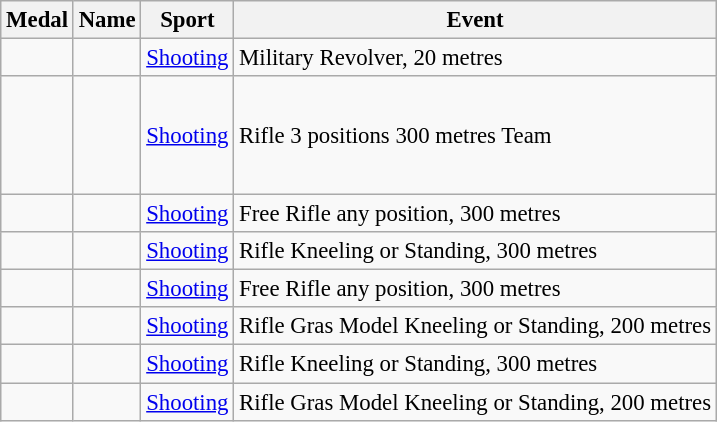<table class="wikitable sortable" style="font-size:95%">
<tr>
<th>Medal</th>
<th>Name</th>
<th>Sport</th>
<th>Event</th>
</tr>
<tr>
<td></td>
<td></td>
<td><a href='#'>Shooting</a></td>
<td>Military Revolver, 20 metres</td>
</tr>
<tr>
<td></td>
<td><br><br><br><br></td>
<td><a href='#'>Shooting</a></td>
<td>Rifle 3 positions 300 metres Team</td>
</tr>
<tr>
<td></td>
<td></td>
<td><a href='#'>Shooting</a></td>
<td>Free Rifle any position, 300 metres</td>
</tr>
<tr>
<td></td>
<td></td>
<td><a href='#'>Shooting</a></td>
<td>Rifle Kneeling or Standing, 300 metres</td>
</tr>
<tr>
<td></td>
<td></td>
<td><a href='#'>Shooting</a></td>
<td>Free Rifle any position, 300 metres</td>
</tr>
<tr>
<td></td>
<td></td>
<td><a href='#'>Shooting</a></td>
<td>Rifle Gras Model Kneeling or Standing, 200 metres</td>
</tr>
<tr>
<td></td>
<td></td>
<td><a href='#'>Shooting</a></td>
<td>Rifle Kneeling or Standing, 300 metres</td>
</tr>
<tr>
<td></td>
<td></td>
<td><a href='#'>Shooting</a></td>
<td>Rifle Gras Model Kneeling or Standing, 200 metres</td>
</tr>
</table>
